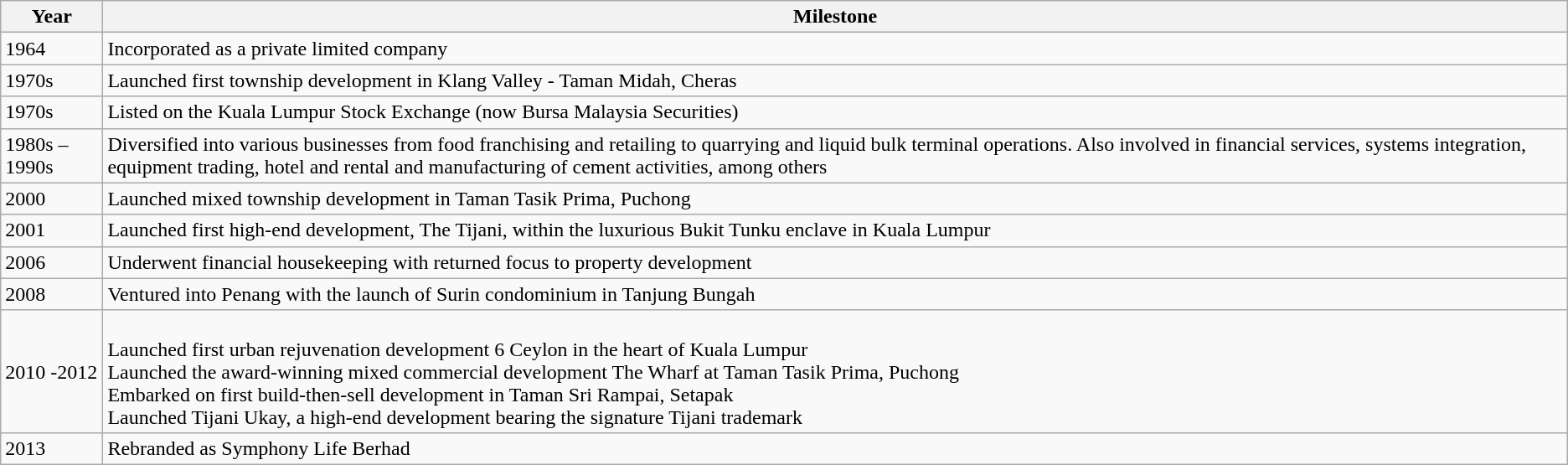<table class="wikitable">
<tr>
<th>Year</th>
<th>Milestone</th>
</tr>
<tr>
<td>1964</td>
<td>Incorporated as a private limited company</td>
</tr>
<tr>
<td>1970s</td>
<td>Launched first township development in Klang Valley - Taman Midah, Cheras</td>
</tr>
<tr>
<td>1970s</td>
<td>Listed on the Kuala Lumpur Stock Exchange (now Bursa Malaysia Securities)</td>
</tr>
<tr>
<td>1980s – 1990s</td>
<td>Diversified into various businesses from food franchising and retailing to quarrying and liquid bulk terminal operations. Also involved in financial services, systems integration, equipment trading, hotel and rental and manufacturing of cement activities, among others</td>
</tr>
<tr>
<td>2000</td>
<td>Launched mixed township development in Taman Tasik Prima, Puchong</td>
</tr>
<tr>
<td>2001</td>
<td>Launched first high-end development, The Tijani, within the luxurious Bukit Tunku enclave in Kuala Lumpur</td>
</tr>
<tr>
<td>2006</td>
<td>Underwent financial housekeeping with returned focus to property development</td>
</tr>
<tr>
<td>2008</td>
<td>Ventured into Penang with the launch of Surin condominium in Tanjung Bungah</td>
</tr>
<tr>
<td>2010 -2012</td>
<td><br>Launched first urban rejuvenation development 6 Ceylon in the heart of Kuala Lumpur<br>
Launched the award-winning mixed commercial development The Wharf at Taman Tasik Prima, Puchong<br>
Embarked on first build-then-sell development in Taman Sri Rampai, Setapak<br>
Launched Tijani Ukay, a high-end development bearing the signature Tijani trademark</td>
</tr>
<tr>
<td>2013</td>
<td>Rebranded as Symphony Life Berhad</td>
</tr>
</table>
